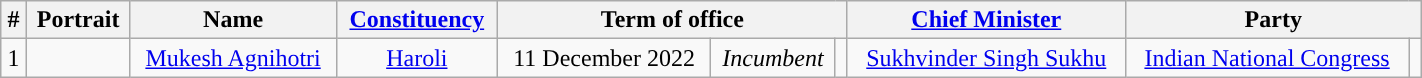<table class="wikitable" style="width:75%; text-align:center">
<tr>
<th>#</th>
<th>Portrait</th>
<th>Name</th>
<th><a href='#'>Constituency</a></th>
<th colspan=3>Term of office</th>
<th><a href='#'>Chief Minister</a></th>
<th colspan=2>Party</th>
</tr>
<tr>
<td>1</td>
<td></td>
<td><a href='#'>Mukesh Agnihotri</a></td>
<td><a href='#'>Haroli</a></td>
<td>11 December 2022</td>
<td><em>Incumbent</em></td>
<td></td>
<td><a href='#'>Sukhvinder Singh Sukhu</a></td>
<td><a href='#'>Indian National Congress</a></td>
<td></td>
</tr>
</table>
